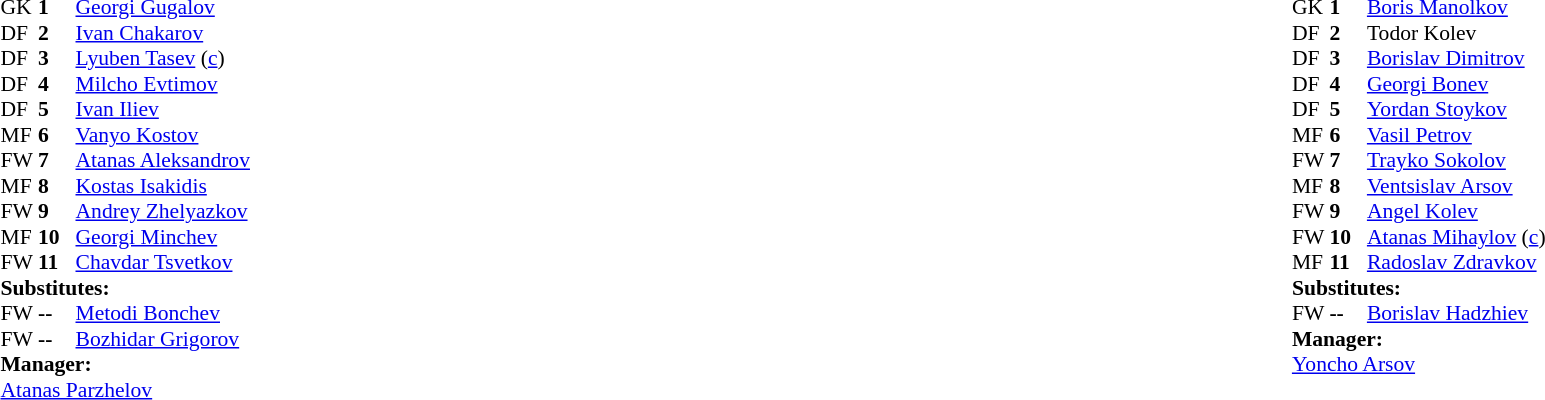<table style="width:100%">
<tr>
<td style="vertical-align:top;width:50%"><br><table style="font-size:90%" cellspacing="0" cellpadding="0">
<tr>
<th width="25"></th>
<th width="25"></th>
</tr>
<tr>
<td>GK</td>
<td><strong>1</strong></td>
<td> <a href='#'>Georgi Gugalov</a></td>
</tr>
<tr>
<td>DF</td>
<td><strong>2</strong></td>
<td> <a href='#'>Ivan Chakarov</a></td>
</tr>
<tr>
<td>DF</td>
<td><strong>3</strong></td>
<td> <a href='#'>Lyuben Tasev</a> (<a href='#'>c</a>)</td>
<td></td>
</tr>
<tr>
<td>DF</td>
<td><strong>4</strong></td>
<td> <a href='#'>Milcho Evtimov</a></td>
</tr>
<tr>
<td>DF</td>
<td><strong>5</strong></td>
<td> <a href='#'>Ivan Iliev</a></td>
</tr>
<tr>
<td>MF</td>
<td><strong>6</strong></td>
<td> <a href='#'>Vanyo Kostov</a></td>
<td></td>
</tr>
<tr>
<td>FW</td>
<td><strong>7</strong></td>
<td> <a href='#'>Atanas Aleksandrov</a></td>
<td></td>
</tr>
<tr>
<td>MF</td>
<td><strong>8</strong></td>
<td> <a href='#'>Kostas Isakidis</a></td>
<td></td>
<td></td>
</tr>
<tr>
<td>FW</td>
<td><strong>9</strong></td>
<td> <a href='#'>Andrey Zhelyazkov</a></td>
</tr>
<tr>
<td>MF</td>
<td><strong>10</strong></td>
<td> <a href='#'>Georgi Minchev</a></td>
<td></td>
<td></td>
</tr>
<tr>
<td>FW</td>
<td><strong>11</strong></td>
<td> <a href='#'>Chavdar Tsvetkov</a></td>
</tr>
<tr>
<td colspan=4><strong>Substitutes:</strong></td>
</tr>
<tr>
<td>FW</td>
<td><strong>--</strong></td>
<td> <a href='#'>Metodi Bonchev</a></td>
<td></td>
<td></td>
</tr>
<tr>
<td>FW</td>
<td><strong>--</strong></td>
<td> <a href='#'>Bozhidar Grigorov</a></td>
<td></td>
<td></td>
</tr>
<tr>
<td colspan=4><strong>Manager:</strong></td>
</tr>
<tr>
<td colspan="4"> <a href='#'>Atanas Parzhelov</a></td>
</tr>
</table>
</td>
<td valign="top"></td>
<td valign="top" width="50%"><br><table cellspacing="0" cellpadding="0" style="font-size:90%;margin:auto">
<tr>
<th width="25"></th>
<th width="25"></th>
</tr>
<tr>
<td>GK</td>
<td><strong>1</strong></td>
<td> <a href='#'>Boris Manolkov</a></td>
</tr>
<tr>
<td>DF</td>
<td><strong>2</strong></td>
<td> Todor Kolev</td>
</tr>
<tr>
<td>DF</td>
<td><strong>3</strong></td>
<td> <a href='#'>Borislav Dimitrov</a></td>
</tr>
<tr>
<td>DF</td>
<td><strong>4</strong></td>
<td> <a href='#'>Georgi Bonev</a></td>
</tr>
<tr>
<td>DF</td>
<td><strong>5</strong></td>
<td> <a href='#'>Yordan Stoykov</a></td>
</tr>
<tr>
<td>MF</td>
<td><strong>6</strong></td>
<td> <a href='#'>Vasil Petrov</a></td>
</tr>
<tr>
<td>FW</td>
<td><strong>7</strong></td>
<td> <a href='#'>Trayko Sokolov</a></td>
<td></td>
<td></td>
</tr>
<tr>
<td>MF</td>
<td><strong>8</strong></td>
<td> <a href='#'>Ventsislav Arsov</a></td>
</tr>
<tr>
<td>FW</td>
<td><strong>9</strong></td>
<td> <a href='#'>Angel Kolev</a></td>
<td></td>
</tr>
<tr>
<td>FW</td>
<td><strong>10</strong></td>
<td> <a href='#'>Atanas Mihaylov</a> (<a href='#'>c</a>)</td>
</tr>
<tr>
<td>MF</td>
<td><strong>11</strong></td>
<td> <a href='#'>Radoslav Zdravkov</a></td>
</tr>
<tr>
<td colspan=4><strong>Substitutes:</strong></td>
</tr>
<tr>
<td>FW</td>
<td><strong>--</strong></td>
<td> <a href='#'>Borislav Hadzhiev</a></td>
<td></td>
<td></td>
</tr>
<tr>
<td colspan=4><strong>Manager:</strong></td>
</tr>
<tr>
<td colspan="4"> <a href='#'>Yoncho Arsov</a></td>
</tr>
</table>
</td>
</tr>
</table>
